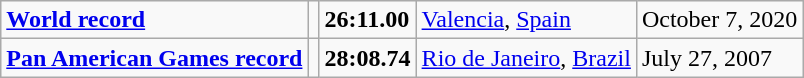<table class="wikitable">
<tr>
<td><strong><a href='#'>World record</a></strong></td>
<td></td>
<td><strong>26:11.00</strong></td>
<td><a href='#'>Valencia</a>, <a href='#'>Spain</a></td>
<td>October 7, 2020</td>
</tr>
<tr>
<td><strong><a href='#'>Pan American Games record</a></strong></td>
<td></td>
<td><strong>28:08.74</strong></td>
<td><a href='#'>Rio de Janeiro</a>, <a href='#'>Brazil</a></td>
<td>July 27, 2007</td>
</tr>
</table>
